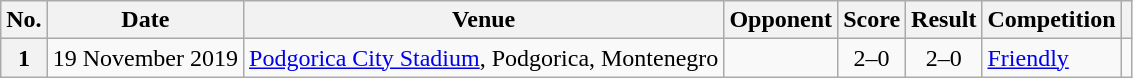<table class="wikitable sortable plainrowheaders">
<tr>
<th scope=col>No.</th>
<th scope=col>Date</th>
<th scope=col>Venue</th>
<th scope=col>Opponent</th>
<th scope=col>Score</th>
<th scope=col>Result</th>
<th scope=col>Competition</th>
<th scope=col class=unsortable></th>
</tr>
<tr>
<th scope=row style=text-align:center>1</th>
<td>19 November 2019</td>
<td><a href='#'>Podgorica City Stadium</a>, Podgorica, Montenegro</td>
<td rowspan="2"></td>
<td style="text-align:center;">2–0</td>
<td style="text-align:center;">2–0</td>
<td rowspan="2"><a href='#'>Friendly</a></td>
<td style="text-align:center;"></td>
</tr>
</table>
